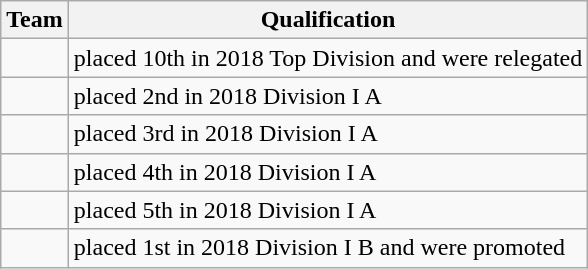<table class="wikitable">
<tr>
<th>Team</th>
<th>Qualification</th>
</tr>
<tr>
<td></td>
<td>placed 10th in 2018 Top Division and were relegated</td>
</tr>
<tr>
<td></td>
<td>placed 2nd in 2018 Division I A</td>
</tr>
<tr>
<td></td>
<td>placed 3rd in 2018 Division I A</td>
</tr>
<tr>
<td></td>
<td>placed 4th in 2018 Division I A</td>
</tr>
<tr>
<td></td>
<td>placed 5th in 2018 Division I A</td>
</tr>
<tr>
<td></td>
<td>placed 1st in 2018 Division I B and were promoted</td>
</tr>
</table>
